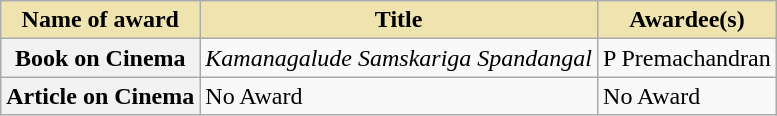<table class="wikitable plainrowheaders">
<tr>
<th style="background-color:#EFE4B0">Name of award</th>
<th style="background-color:#EFE4B0">Title</th>
<th style="background-color:#EFE4B0">Awardee(s)</th>
</tr>
<tr>
<th scope="row">Book on Cinema</th>
<td><em>Kamanagalude Samskariga Spandangal</em></td>
<td>P Premachandran</td>
</tr>
<tr>
<th scope="row">Article on Cinema</th>
<td>No Award</td>
<td>No Award</td>
</tr>
</table>
